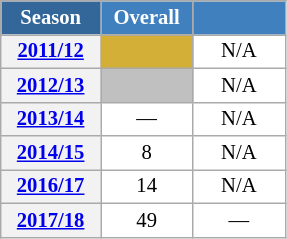<table class="wikitable" style="font-size:86%; text-align:center; border:grey solid 1px; border-collapse:collapse; background:#ffffff;">
<tr>
<th style="background-color:#369; color:white; width:60px;"> Season </th>
<th style="background-color:#4180be; color:white; width:55px;">Overall</th>
<th style="background-color:#4180be; color:white; width:55px;"></th>
</tr>
<tr>
<th scope=row align=center><a href='#'>2011/12</a></th>
<td align=center bgcolor=#D4AF37></td>
<td align=center>N/A</td>
</tr>
<tr>
<th scope=row align=center><a href='#'>2012/13</a></th>
<td align=center bgcolor=silver></td>
<td align=center>N/A</td>
</tr>
<tr>
<th scope=row align=center><a href='#'>2013/14</a></th>
<td align=center>—</td>
<td align=center>N/A</td>
</tr>
<tr>
<th scope=row align=center><a href='#'>2014/15</a></th>
<td align=center>8</td>
<td align=center>N/A</td>
</tr>
<tr>
<th scope=row align=center><a href='#'>2016/17</a></th>
<td align=center>14</td>
<td align=center>N/A</td>
</tr>
<tr>
<th scope=row align=center><a href='#'>2017/18</a></th>
<td align=center>49</td>
<td align="center">—</td>
</tr>
</table>
